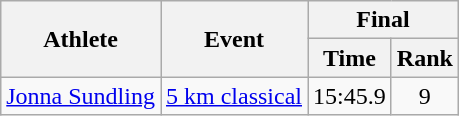<table class="wikitable">
<tr>
<th rowspan="2">Athlete</th>
<th rowspan="2">Event</th>
<th colspan="2">Final</th>
</tr>
<tr>
<th>Time</th>
<th>Rank</th>
</tr>
<tr>
<td rowspan="2"><a href='#'>Jonna Sundling</a></td>
<td><a href='#'>5 km classical</a></td>
<td align="center">15:45.9</td>
<td align="center">9</td>
</tr>
</table>
